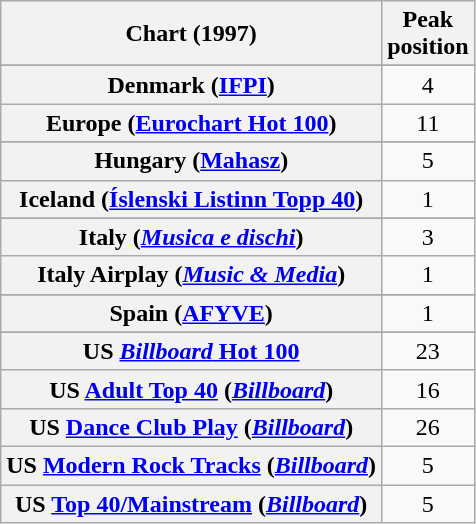<table class="wikitable sortable plainrowheaders" style="text-align:center">
<tr>
<th>Chart (1997)</th>
<th>Peak<br>position</th>
</tr>
<tr>
</tr>
<tr>
</tr>
<tr>
</tr>
<tr>
</tr>
<tr>
</tr>
<tr>
</tr>
<tr>
</tr>
<tr>
</tr>
<tr>
<th scope="row">Denmark (<a href='#'>IFPI</a>)</th>
<td>4</td>
</tr>
<tr>
<th scope="row">Europe (<a href='#'>Eurochart Hot 100</a>)</th>
<td>11</td>
</tr>
<tr>
</tr>
<tr>
</tr>
<tr>
</tr>
<tr>
<th scope="row">Hungary (<a href='#'>Mahasz</a>)</th>
<td>5</td>
</tr>
<tr>
<th scope="row">Iceland (<a href='#'>Íslenski Listinn Topp 40</a>)</th>
<td>1</td>
</tr>
<tr>
</tr>
<tr>
<th scope="row">Italy (<em><a href='#'>Musica e dischi</a></em>)</th>
<td>3</td>
</tr>
<tr>
<th scope="row">Italy Airplay (<em><a href='#'>Music & Media</a></em>)</th>
<td>1</td>
</tr>
<tr>
</tr>
<tr>
</tr>
<tr>
</tr>
<tr>
</tr>
<tr>
</tr>
<tr>
<th scope="row">Spain (<a href='#'>AFYVE</a>)</th>
<td>1</td>
</tr>
<tr>
</tr>
<tr>
</tr>
<tr>
</tr>
<tr>
<th scope="row">US <a href='#'><em>Billboard</em> Hot 100</a></th>
<td>23</td>
</tr>
<tr>
<th scope="row">US <a href='#'>Adult Top 40</a> (<em><a href='#'>Billboard</a></em>)</th>
<td>16</td>
</tr>
<tr>
<th scope="row">US <a href='#'>Dance Club Play</a> (<em><a href='#'>Billboard</a></em>)</th>
<td>26</td>
</tr>
<tr>
<th scope="row">US <a href='#'>Modern Rock Tracks</a> (<em><a href='#'>Billboard</a></em>)</th>
<td>5</td>
</tr>
<tr>
<th scope="row">US <a href='#'>Top 40/Mainstream</a> (<em><a href='#'>Billboard</a></em>)</th>
<td>5</td>
</tr>
</table>
